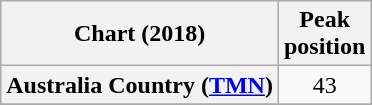<table class="wikitable sortable plainrowheaders" style="text-align:center;">
<tr>
<th>Chart (2018)</th>
<th>Peak <br> position</th>
</tr>
<tr>
<th scope="row">Australia Country (<a href='#'>TMN</a>)</th>
<td align="center">43</td>
</tr>
<tr>
</tr>
<tr>
</tr>
</table>
